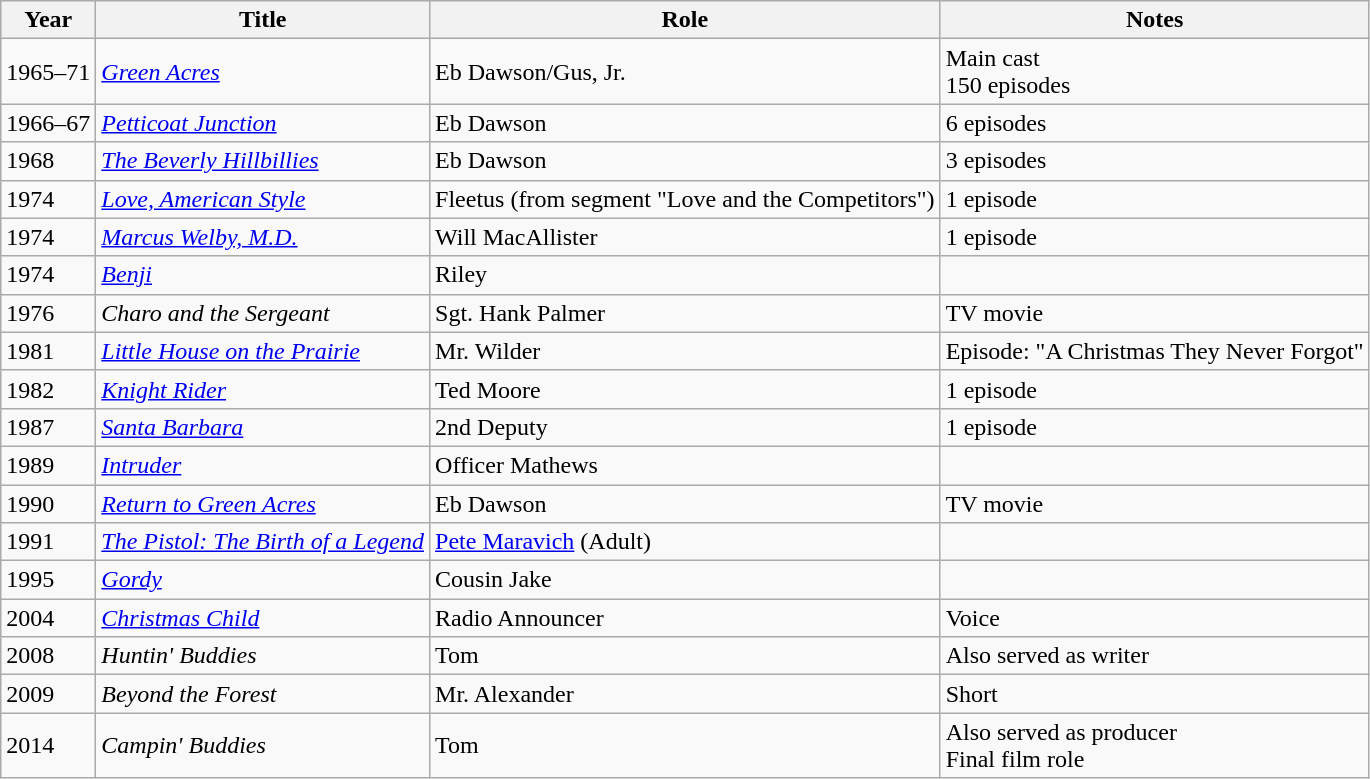<table class="wikitable">
<tr>
<th>Year</th>
<th>Title</th>
<th>Role</th>
<th>Notes</th>
</tr>
<tr>
<td>1965–71</td>
<td><em><a href='#'>Green Acres</a></em></td>
<td>Eb Dawson/Gus, Jr.</td>
<td>Main cast<br>150 episodes</td>
</tr>
<tr>
<td>1966–67</td>
<td><em><a href='#'>Petticoat Junction</a></em></td>
<td>Eb Dawson</td>
<td>6 episodes</td>
</tr>
<tr>
<td>1968</td>
<td><em><a href='#'>The Beverly Hillbillies</a></em></td>
<td>Eb Dawson</td>
<td>3 episodes</td>
</tr>
<tr>
<td>1974</td>
<td><em><a href='#'>Love, American Style</a></em></td>
<td>Fleetus (from segment "Love and the Competitors")</td>
<td>1 episode</td>
</tr>
<tr>
<td>1974</td>
<td><em><a href='#'>Marcus Welby, M.D.</a></em></td>
<td>Will MacAllister</td>
<td>1 episode</td>
</tr>
<tr>
<td>1974</td>
<td><em><a href='#'>Benji</a></em></td>
<td>Riley</td>
<td></td>
</tr>
<tr>
<td>1976</td>
<td><em>Charo and the Sergeant</em></td>
<td>Sgt. Hank Palmer</td>
<td>TV movie</td>
</tr>
<tr>
<td>1981</td>
<td><em><a href='#'>Little House on the Prairie</a></em></td>
<td>Mr. Wilder</td>
<td>Episode: "A Christmas They Never Forgot"</td>
</tr>
<tr>
<td>1982</td>
<td><em><a href='#'>Knight Rider</a></em></td>
<td>Ted Moore</td>
<td>1 episode</td>
</tr>
<tr>
<td>1987</td>
<td><em><a href='#'>Santa Barbara</a></em></td>
<td>2nd Deputy</td>
<td>1 episode</td>
</tr>
<tr>
<td>1989</td>
<td><em><a href='#'>Intruder</a></em></td>
<td>Officer Mathews</td>
<td></td>
</tr>
<tr>
<td>1990</td>
<td><em><a href='#'>Return to Green Acres</a></em></td>
<td>Eb Dawson</td>
<td>TV movie</td>
</tr>
<tr>
<td>1991</td>
<td><em><a href='#'>The Pistol: The Birth of a Legend</a></em></td>
<td><a href='#'>Pete Maravich</a> (Adult)</td>
<td></td>
</tr>
<tr>
<td>1995</td>
<td><em><a href='#'>Gordy</a></em></td>
<td>Cousin Jake</td>
<td></td>
</tr>
<tr>
<td>2004</td>
<td><em><a href='#'>Christmas Child</a></em></td>
<td>Radio Announcer</td>
<td>Voice</td>
</tr>
<tr>
<td>2008</td>
<td><em>Huntin' Buddies</em></td>
<td>Tom</td>
<td>Also served as writer</td>
</tr>
<tr>
<td>2009</td>
<td><em>Beyond the Forest</em></td>
<td>Mr. Alexander</td>
<td>Short</td>
</tr>
<tr>
<td>2014</td>
<td><em>Campin' Buddies</em></td>
<td>Tom</td>
<td>Also served as producer<br>Final film role</td>
</tr>
</table>
